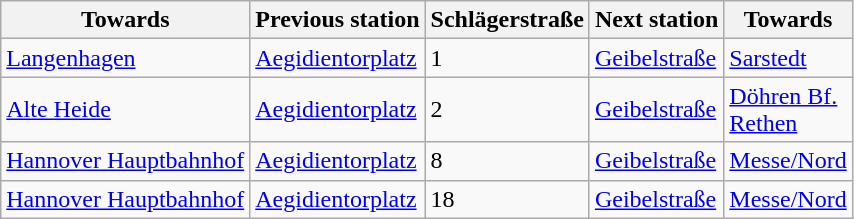<table class="wikitable sortable">
<tr>
<th>Towards</th>
<th>Previous station</th>
<th>Schlägerstraße</th>
<th>Next station</th>
<th>Towards</th>
</tr>
<tr>
<td><a href='#'>Langenhagen</a></td>
<td><a href='#'>Aegidientorplatz</a></td>
<td>1</td>
<td><a href='#'>Geibelstraße</a></td>
<td><a href='#'>Sarstedt</a></td>
</tr>
<tr>
<td><a href='#'>Alte Heide</a></td>
<td><a href='#'>Aegidientorplatz</a></td>
<td>2</td>
<td><a href='#'>Geibelstraße</a></td>
<td><a href='#'>Döhren Bf.</a><br><a href='#'>Rethen</a></td>
</tr>
<tr>
<td><a href='#'>Hannover Hauptbahnhof</a></td>
<td><a href='#'>Aegidientorplatz</a></td>
<td>8</td>
<td><a href='#'>Geibelstraße</a></td>
<td><a href='#'>Messe/Nord</a></td>
</tr>
<tr>
<td><a href='#'>Hannover Hauptbahnhof</a></td>
<td><a href='#'>Aegidientorplatz</a></td>
<td>18</td>
<td><a href='#'>Geibelstraße</a></td>
<td><a href='#'>Messe/Nord</a></td>
</tr>
</table>
